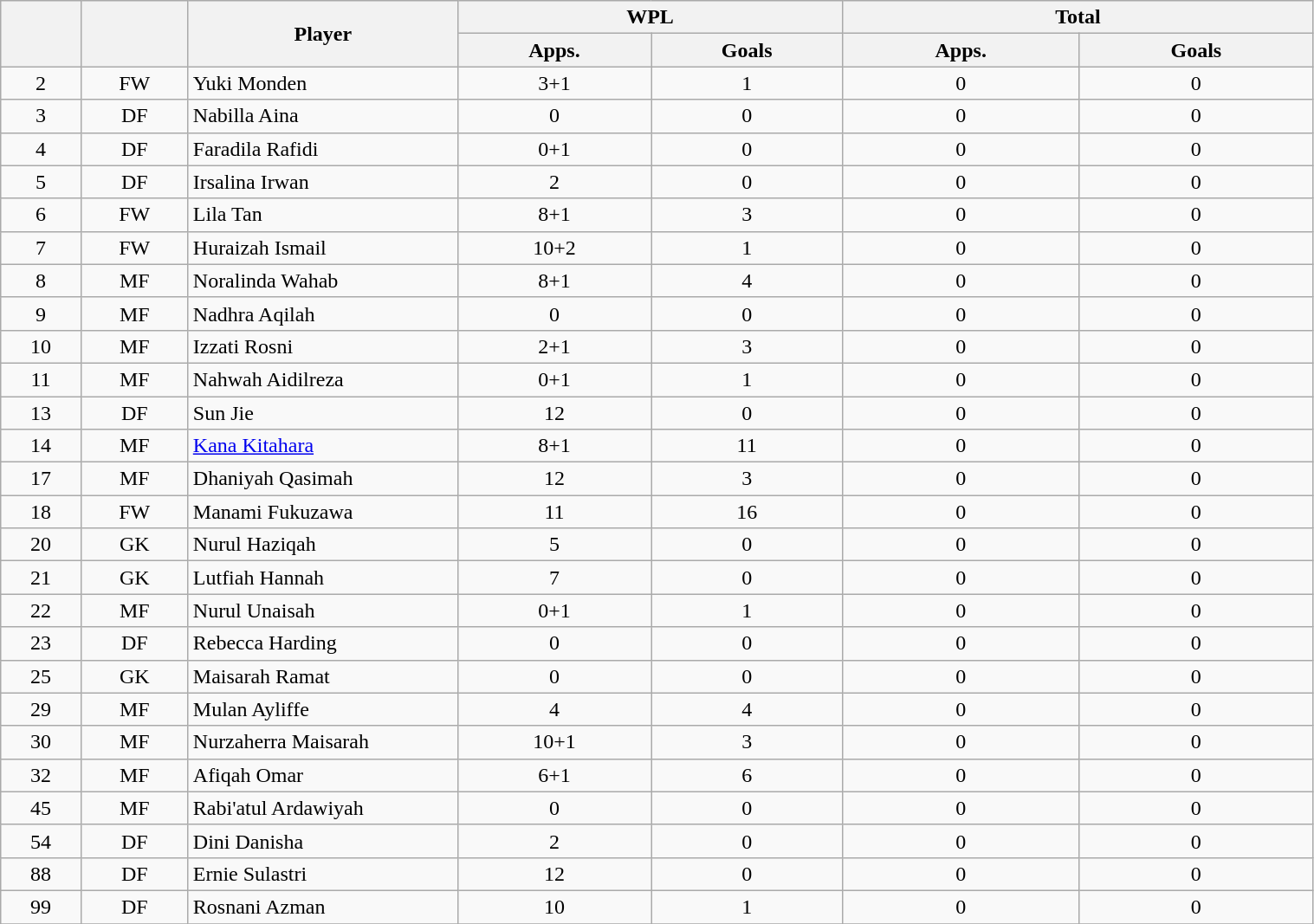<table class="wikitable" style="text-align:center; font-size:100%; width:80%;">
<tr>
<th rowspan=2></th>
<th rowspan=2></th>
<th rowspan=2 width="200">Player</th>
<th colspan=2 width="105">WPL</th>
<th colspan=2 width="130">Total</th>
</tr>
<tr>
<th>Apps.</th>
<th> Goals</th>
<th>Apps.</th>
<th> Goals</th>
</tr>
<tr>
<td>2</td>
<td>FW</td>
<td align="left"> Yuki Monden</td>
<td>3+1</td>
<td>1</td>
<td>0</td>
<td>0</td>
</tr>
<tr>
<td>3</td>
<td>DF</td>
<td align="left"> Nabilla Aina</td>
<td>0</td>
<td>0</td>
<td>0</td>
<td>0</td>
</tr>
<tr>
<td>4</td>
<td>DF</td>
<td align="left"> Faradila Rafidi</td>
<td>0+1</td>
<td>0</td>
<td>0</td>
<td>0</td>
</tr>
<tr>
<td>5</td>
<td>DF</td>
<td align="left"> Irsalina Irwan</td>
<td>2</td>
<td>0</td>
<td>0</td>
<td>0</td>
</tr>
<tr>
<td>6</td>
<td>FW</td>
<td align="left"> Lila Tan</td>
<td>8+1</td>
<td>3</td>
<td>0</td>
<td>0</td>
</tr>
<tr>
<td>7</td>
<td>FW</td>
<td align="left"> Huraizah Ismail</td>
<td>10+2</td>
<td>1</td>
<td>0</td>
<td>0</td>
</tr>
<tr>
<td>8</td>
<td>MF</td>
<td align="left"> Noralinda Wahab</td>
<td>8+1</td>
<td>4</td>
<td>0</td>
<td>0</td>
</tr>
<tr>
<td>9</td>
<td>MF</td>
<td align="left"> Nadhra Aqilah</td>
<td>0</td>
<td>0</td>
<td>0</td>
<td>0</td>
</tr>
<tr>
<td>10</td>
<td>MF</td>
<td align="left"> Izzati Rosni</td>
<td>2+1</td>
<td>3</td>
<td>0</td>
<td>0</td>
</tr>
<tr>
<td>11</td>
<td>MF</td>
<td align="left"> Nahwah Aidilreza</td>
<td>0+1</td>
<td>1</td>
<td>0</td>
<td>0</td>
</tr>
<tr>
<td>13</td>
<td>DF</td>
<td align="left"> Sun Jie</td>
<td>12</td>
<td>0</td>
<td>0</td>
<td>0</td>
</tr>
<tr>
<td>14</td>
<td>MF</td>
<td align="left"> <a href='#'>Kana Kitahara</a></td>
<td>8+1</td>
<td>11</td>
<td>0</td>
<td>0</td>
</tr>
<tr>
<td>17</td>
<td>MF</td>
<td align="left"> Dhaniyah Qasimah</td>
<td>12</td>
<td>3</td>
<td>0</td>
<td>0</td>
</tr>
<tr>
<td>18</td>
<td>FW</td>
<td align="left"> Manami Fukuzawa</td>
<td>11</td>
<td>16</td>
<td>0</td>
<td>0</td>
</tr>
<tr>
<td>20</td>
<td>GK</td>
<td align="left"> Nurul Haziqah</td>
<td>5</td>
<td>0</td>
<td>0</td>
<td>0</td>
</tr>
<tr>
<td>21</td>
<td>GK</td>
<td align="left"> Lutfiah Hannah</td>
<td>7</td>
<td>0</td>
<td>0</td>
<td>0</td>
</tr>
<tr>
<td>22</td>
<td>MF</td>
<td align="left"> Nurul Unaisah</td>
<td>0+1</td>
<td>1</td>
<td>0</td>
<td>0</td>
</tr>
<tr>
<td>23</td>
<td>DF</td>
<td align="left"> Rebecca Harding</td>
<td>0</td>
<td>0</td>
<td>0</td>
<td>0</td>
</tr>
<tr>
<td>25</td>
<td>GK</td>
<td align="left"> Maisarah Ramat</td>
<td>0</td>
<td>0</td>
<td>0</td>
<td>0</td>
</tr>
<tr>
<td>29</td>
<td>MF</td>
<td align="left"> Mulan Ayliffe</td>
<td>4</td>
<td>4</td>
<td>0</td>
<td>0</td>
</tr>
<tr>
<td>30</td>
<td>MF</td>
<td align="left"> Nurzaherra Maisarah</td>
<td>10+1</td>
<td>3</td>
<td>0</td>
<td>0</td>
</tr>
<tr>
<td>32</td>
<td>MF</td>
<td align="left"> Afiqah Omar</td>
<td>6+1</td>
<td>6</td>
<td>0</td>
<td>0</td>
</tr>
<tr>
<td>45</td>
<td>MF</td>
<td align="left"> Rabi'atul Ardawiyah</td>
<td>0</td>
<td>0</td>
<td>0</td>
<td>0</td>
</tr>
<tr>
<td>54</td>
<td>DF</td>
<td align="left"> Dini Danisha</td>
<td>2</td>
<td>0</td>
<td>0</td>
<td>0</td>
</tr>
<tr>
<td>88</td>
<td>DF</td>
<td align="left"> Ernie Sulastri</td>
<td>12</td>
<td>0</td>
<td>0</td>
<td>0</td>
</tr>
<tr>
<td>99</td>
<td>DF</td>
<td align="left"> Rosnani Azman</td>
<td>10</td>
<td>1</td>
<td>0</td>
<td>0</td>
</tr>
<tr>
</tr>
</table>
